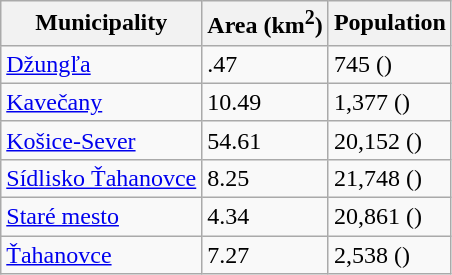<table class="wikitable sortable">
<tr>
<th>Municipality</th>
<th>Area (km<sup>2</sup>)</th>
<th>Population</th>
</tr>
<tr>
<td><a href='#'>Džungľa</a></td>
<td>.47</td>
<td>745 ()</td>
</tr>
<tr>
<td><a href='#'>Kavečany</a></td>
<td>10.49</td>
<td>1,377 ()</td>
</tr>
<tr>
<td><a href='#'>Košice-Sever</a></td>
<td>54.61</td>
<td>20,152 ()</td>
</tr>
<tr>
<td><a href='#'>Sídlisko Ťahanovce</a></td>
<td>8.25</td>
<td>21,748 ()</td>
</tr>
<tr>
<td><a href='#'>Staré mesto</a></td>
<td>4.34</td>
<td>20,861 ()</td>
</tr>
<tr>
<td><a href='#'>Ťahanovce</a></td>
<td>7.27</td>
<td>2,538 ()</td>
</tr>
</table>
